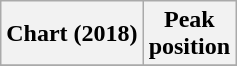<table class="wikitable plainrowheaders" style="text-align:center">
<tr>
<th scope="col">Chart (2018)</th>
<th scope="col">Peak<br>position</th>
</tr>
<tr>
</tr>
</table>
